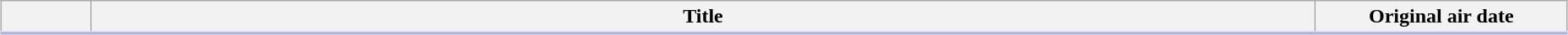<table class="wikitable" style="width:98%; margin:auto; background:#FFF;">
<tr style="border-bottom: 3px solid #CCF;">
<th style="width:4em;"></th>
<th>Title</th>
<th style="width:12em;">Original air date</th>
</tr>
<tr>
</tr>
</table>
